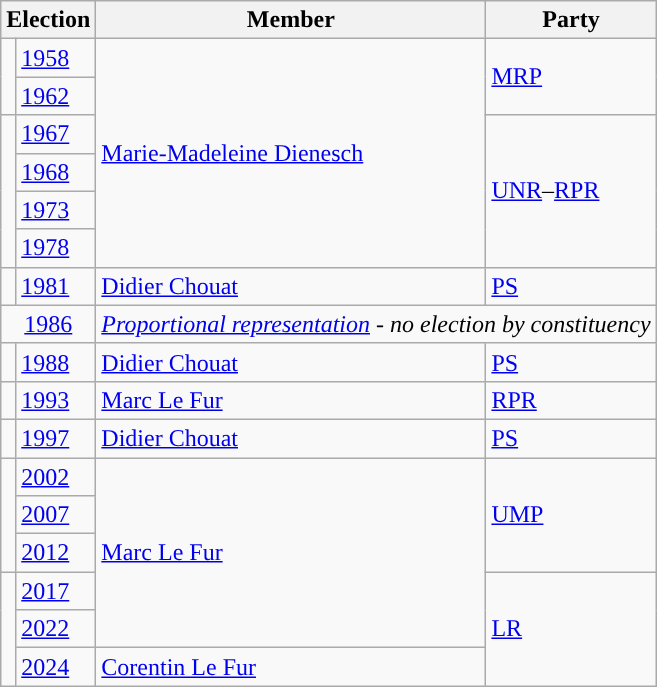<table class="wikitable">
<tr>
<th colspan="2">Election</th>
<th>Member</th>
<th>Party</th>
</tr>
<tr>
<td rowspan="2" style="color:inherit;background-color: "></td>
<td><a href='#'>1958</a></td>
<td rowspan="6"><a href='#'>Marie-Madeleine Dienesch</a></td>
<td rowspan="2"><a href='#'>MRP</a></td>
</tr>
<tr>
<td><a href='#'>1962</a></td>
</tr>
<tr>
<td rowspan="4" style="color:inherit;background-color: "></td>
<td><a href='#'>1967</a></td>
<td rowspan="4"><a href='#'>UNR</a>–<a href='#'>RPR</a></td>
</tr>
<tr>
<td><a href='#'>1968</a></td>
</tr>
<tr>
<td><a href='#'>1973</a></td>
</tr>
<tr>
<td><a href='#'>1978</a></td>
</tr>
<tr>
<td style="color:inherit;background-color: "></td>
<td><a href='#'>1981</a></td>
<td><a href='#'>Didier Chouat</a></td>
<td><a href='#'>PS</a></td>
</tr>
<tr>
<td colspan="2" align="center"><a href='#'>1986</a></td>
<td colspan="2"><em><a href='#'>Proportional representation</a> - no election by constituency</em></td>
</tr>
<tr>
<td style="color:inherit;background-color: "></td>
<td><a href='#'>1988</a></td>
<td><a href='#'>Didier Chouat</a></td>
<td><a href='#'>PS</a></td>
</tr>
<tr>
<td style="color:inherit;background-color: "></td>
<td><a href='#'>1993</a></td>
<td><a href='#'>Marc Le Fur</a></td>
<td><a href='#'>RPR</a></td>
</tr>
<tr>
<td style="color:inherit;background-color: "></td>
<td><a href='#'>1997</a></td>
<td><a href='#'>Didier Chouat</a></td>
<td><a href='#'>PS</a></td>
</tr>
<tr>
<td rowspan="3" style="color:inherit;background-color: "></td>
<td><a href='#'>2002</a></td>
<td rowspan="5"><a href='#'>Marc Le Fur</a></td>
<td rowspan="3"><a href='#'>UMP</a></td>
</tr>
<tr>
<td><a href='#'>2007</a></td>
</tr>
<tr>
<td><a href='#'>2012</a></td>
</tr>
<tr>
<td rowspan="3" style="color:inherit;background-color: "></td>
<td><a href='#'>2017</a></td>
<td rowspan="3"><a href='#'>LR</a></td>
</tr>
<tr>
<td><a href='#'>2022</a></td>
</tr>
<tr>
<td><a href='#'>2024</a></td>
<td><a href='#'>Corentin Le Fur</a></td>
</tr>
</table>
